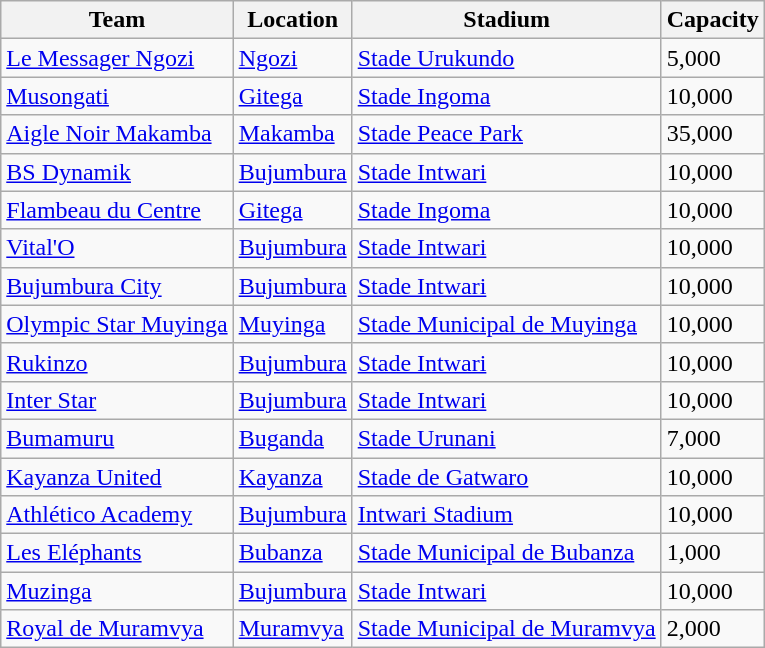<table class="wikitable sortable">
<tr>
<th>Team</th>
<th>Location</th>
<th>Stadium</th>
<th>Capacity</th>
</tr>
<tr>
<td><a href='#'>Le Messager Ngozi</a></td>
<td><a href='#'>Ngozi</a></td>
<td><a href='#'>Stade Urukundo</a></td>
<td>5,000</td>
</tr>
<tr>
<td><a href='#'>Musongati</a></td>
<td><a href='#'>Gitega</a></td>
<td><a href='#'>Stade Ingoma</a></td>
<td>10,000</td>
</tr>
<tr>
<td><a href='#'>Aigle Noir Makamba</a></td>
<td><a href='#'>Makamba</a></td>
<td><a href='#'>Stade Peace Park</a></td>
<td>35,000</td>
</tr>
<tr>
<td><a href='#'>BS Dynamik</a></td>
<td><a href='#'>Bujumbura</a></td>
<td><a href='#'>Stade Intwari</a></td>
<td>10,000</td>
</tr>
<tr>
<td><a href='#'>Flambeau du Centre</a></td>
<td><a href='#'>Gitega</a></td>
<td><a href='#'>Stade Ingoma</a></td>
<td>10,000</td>
</tr>
<tr>
<td><a href='#'>Vital'O</a></td>
<td><a href='#'>Bujumbura</a></td>
<td><a href='#'>Stade Intwari</a></td>
<td>10,000</td>
</tr>
<tr>
<td><a href='#'>Bujumbura City</a></td>
<td><a href='#'>Bujumbura</a></td>
<td><a href='#'>Stade Intwari</a></td>
<td>10,000</td>
</tr>
<tr>
<td><a href='#'>Olympic Star Muyinga</a></td>
<td><a href='#'>Muyinga</a></td>
<td><a href='#'>Stade Municipal de Muyinga</a></td>
<td>10,000</td>
</tr>
<tr>
<td><a href='#'>Rukinzo</a></td>
<td><a href='#'>Bujumbura</a></td>
<td><a href='#'>Stade Intwari</a></td>
<td>10,000</td>
</tr>
<tr>
<td><a href='#'>Inter Star</a></td>
<td><a href='#'>Bujumbura</a></td>
<td><a href='#'>Stade Intwari</a></td>
<td>10,000</td>
</tr>
<tr>
<td><a href='#'>Bumamuru</a></td>
<td><a href='#'>Buganda</a></td>
<td><a href='#'>Stade Urunani</a></td>
<td>7,000</td>
</tr>
<tr>
<td><a href='#'>Kayanza United</a></td>
<td><a href='#'>Kayanza</a></td>
<td><a href='#'>Stade de Gatwaro</a></td>
<td>10,000</td>
</tr>
<tr>
<td><a href='#'>Athlético Academy</a></td>
<td><a href='#'>Bujumbura</a></td>
<td><a href='#'>Intwari Stadium</a></td>
<td>10,000</td>
</tr>
<tr>
<td><a href='#'>Les Eléphants</a></td>
<td><a href='#'>Bubanza</a></td>
<td><a href='#'>Stade Municipal de Bubanza</a></td>
<td>1,000</td>
</tr>
<tr>
<td><a href='#'>Muzinga</a></td>
<td><a href='#'>Bujumbura</a></td>
<td><a href='#'>Stade Intwari</a></td>
<td>10,000</td>
</tr>
<tr>
<td><a href='#'>Royal de Muramvya</a></td>
<td><a href='#'>Muramvya</a></td>
<td><a href='#'>Stade Municipal de Muramvya</a></td>
<td>2,000</td>
</tr>
</table>
